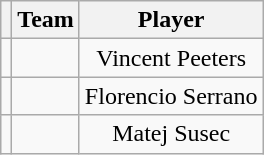<table class="wikitable sortable" style="text-align:center">
<tr>
<th></th>
<th>Team</th>
<th>Player</th>
</tr>
<tr>
<td></td>
<td align=left></td>
<td>Vincent Peeters</td>
</tr>
<tr>
<td></td>
<td align=left></td>
<td>Florencio Serrano</td>
</tr>
<tr>
<td></td>
<td align=left></td>
<td>Matej Susec</td>
</tr>
</table>
